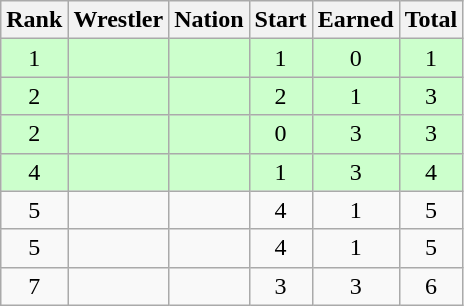<table class="wikitable sortable" style="text-align:center;">
<tr>
<th>Rank</th>
<th>Wrestler</th>
<th>Nation</th>
<th>Start</th>
<th>Earned</th>
<th>Total</th>
</tr>
<tr style="background:#cfc;">
<td>1</td>
<td align=left></td>
<td align=left></td>
<td>1</td>
<td>0</td>
<td>1</td>
</tr>
<tr style="background:#cfc;">
<td>2</td>
<td align=left></td>
<td align=left></td>
<td>2</td>
<td>1</td>
<td>3</td>
</tr>
<tr style="background:#cfc;">
<td>2</td>
<td align=left></td>
<td align=left></td>
<td>0</td>
<td>3</td>
<td>3</td>
</tr>
<tr style="background:#cfc;">
<td>4</td>
<td align=left></td>
<td align=left></td>
<td>1</td>
<td>3</td>
<td>4</td>
</tr>
<tr>
<td>5</td>
<td align=left></td>
<td align=left></td>
<td>4</td>
<td>1</td>
<td>5</td>
</tr>
<tr>
<td>5</td>
<td align=left></td>
<td align=left></td>
<td>4</td>
<td>1</td>
<td>5</td>
</tr>
<tr>
<td>7</td>
<td align=left></td>
<td align=left></td>
<td>3</td>
<td>3</td>
<td>6</td>
</tr>
</table>
